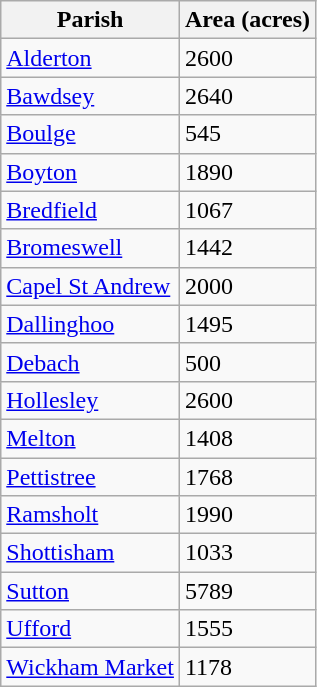<table class="sortable wikitable vatop" style=" margin-right:2em;">
<tr>
<th>Parish</th>
<th>Area (acres)</th>
</tr>
<tr>
<td><a href='#'>Alderton</a></td>
<td>2600</td>
</tr>
<tr>
<td><a href='#'>Bawdsey</a></td>
<td>2640</td>
</tr>
<tr>
<td><a href='#'>Boulge</a></td>
<td>545</td>
</tr>
<tr>
<td><a href='#'>Boyton</a></td>
<td>1890</td>
</tr>
<tr>
<td><a href='#'>Bredfield</a></td>
<td>1067</td>
</tr>
<tr>
<td><a href='#'>Bromeswell</a></td>
<td>1442</td>
</tr>
<tr>
<td><a href='#'>Capel St Andrew</a></td>
<td>2000</td>
</tr>
<tr>
<td><a href='#'>Dallinghoo</a></td>
<td>1495</td>
</tr>
<tr>
<td><a href='#'>Debach</a></td>
<td>500</td>
</tr>
<tr>
<td><a href='#'>Hollesley</a></td>
<td>2600</td>
</tr>
<tr>
<td><a href='#'>Melton</a></td>
<td>1408</td>
</tr>
<tr>
<td><a href='#'>Pettistree</a></td>
<td>1768</td>
</tr>
<tr>
<td><a href='#'>Ramsholt</a></td>
<td>1990</td>
</tr>
<tr>
<td><a href='#'>Shottisham</a></td>
<td>1033</td>
</tr>
<tr>
<td><a href='#'>Sutton</a></td>
<td>5789</td>
</tr>
<tr>
<td><a href='#'>Ufford</a></td>
<td>1555</td>
</tr>
<tr>
<td><a href='#'>Wickham Market</a></td>
<td>1178</td>
</tr>
</table>
